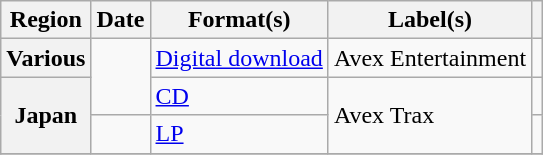<table class="wikitable plainrowheaders">
<tr>
<th scope="col">Region</th>
<th scope="col">Date</th>
<th scope="col">Format(s)</th>
<th scope="col">Label(s)</th>
<th scope="col"></th>
</tr>
<tr>
<th scope="row">Various</th>
<td rowspan="2"></td>
<td><a href='#'>Digital download</a></td>
<td>Avex Entertainment</td>
<td></td>
</tr>
<tr>
<th scope="row" rowspan="2">Japan</th>
<td><a href='#'>CD</a></td>
<td rowspan="2">Avex Trax</td>
<td></td>
</tr>
<tr>
<td></td>
<td><a href='#'>LP</a></td>
<td></td>
</tr>
<tr>
</tr>
</table>
